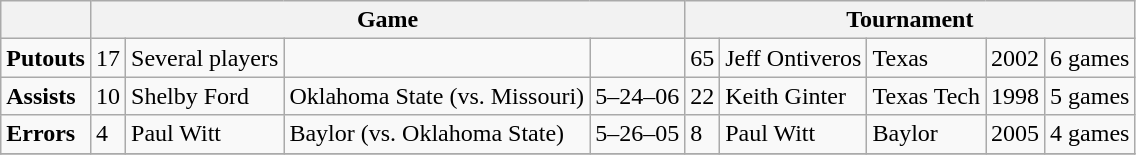<table class="wikitable">
<tr align="center">
<th></th>
<th colspan="4"><strong>Game</strong></th>
<th colspan="5"><strong>Tournament</strong></th>
</tr>
<tr>
<td><strong>Putouts</strong></td>
<td>17</td>
<td>Several players</td>
<td></td>
<td></td>
<td>65</td>
<td>Jeff Ontiveros</td>
<td>Texas</td>
<td>2002</td>
<td>6 games</td>
</tr>
<tr>
<td><strong>Assists</strong></td>
<td>10</td>
<td>Shelby Ford</td>
<td>Oklahoma State (vs. Missouri)</td>
<td>5–24–06</td>
<td>22</td>
<td>Keith Ginter</td>
<td>Texas Tech</td>
<td>1998</td>
<td>5 games</td>
</tr>
<tr>
<td><strong>Errors</strong></td>
<td>4</td>
<td>Paul Witt</td>
<td>Baylor (vs. Oklahoma State)</td>
<td>5–26–05</td>
<td>8</td>
<td>Paul Witt</td>
<td>Baylor</td>
<td>2005</td>
<td>4 games</td>
</tr>
<tr>
</tr>
</table>
